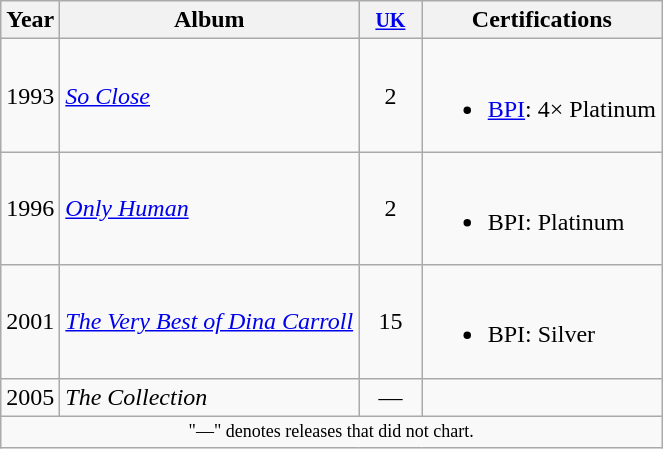<table class="wikitable">
<tr>
<th scope="col" rowspan="1">Year</th>
<th scope="col" rowspan="1">Album</th>
<th style="width:35px;"><small><a href='#'>UK</a></small><br></th>
<th scope="col" rowspan="1">Certifications</th>
</tr>
<tr>
<td rowspan="1">1993</td>
<td><em><a href='#'>So Close</a></em></td>
<td align=center>2</td>
<td><br><ul><li><a href='#'>BPI</a>: 4× Platinum</li></ul></td>
</tr>
<tr>
<td rowspan="1">1996</td>
<td><em><a href='#'>Only Human</a></em></td>
<td align=center>2</td>
<td><br><ul><li>BPI: Platinum</li></ul></td>
</tr>
<tr>
<td rowspan="1">2001</td>
<td><em><a href='#'>The Very Best of Dina Carroll</a></em></td>
<td align=center>15</td>
<td><br><ul><li>BPI: Silver</li></ul></td>
</tr>
<tr>
<td rowspan="1">2005</td>
<td><em>The Collection</em></td>
<td align=center>―</td>
<td></td>
</tr>
<tr>
<td colspan="6" style="text-align:center; font-size:9pt;">"—" denotes releases that did not chart.</td>
</tr>
</table>
